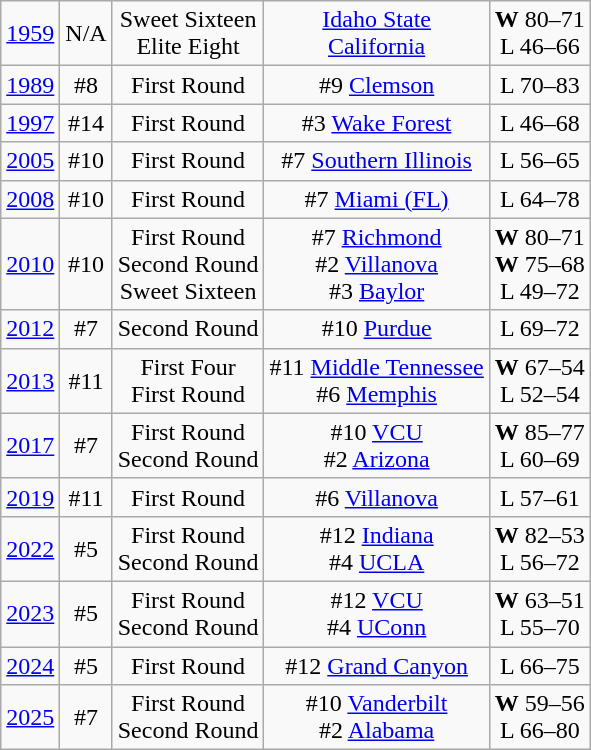<table class="wikitable">
<tr align="center">
<td><a href='#'>1959</a></td>
<td>N/A</td>
<td>Sweet Sixteen<br>Elite Eight</td>
<td><a href='#'>Idaho State</a><br><a href='#'>California</a></td>
<td><strong>W</strong> 80–71<br>L 46–66</td>
</tr>
<tr align="center">
<td><a href='#'>1989</a></td>
<td>#8</td>
<td>First Round</td>
<td>#9 <a href='#'>Clemson</a></td>
<td>L 70–83</td>
</tr>
<tr align="center">
<td><a href='#'>1997</a></td>
<td>#14</td>
<td>First Round</td>
<td>#3 <a href='#'>Wake Forest</a></td>
<td>L 46–68</td>
</tr>
<tr align="center">
<td><a href='#'>2005</a></td>
<td>#10</td>
<td>First Round</td>
<td>#7 <a href='#'>Southern Illinois</a></td>
<td>L 56–65</td>
</tr>
<tr align="center">
<td><a href='#'>2008</a></td>
<td>#10</td>
<td>First Round</td>
<td>#7 <a href='#'>Miami (FL)</a></td>
<td>L 64–78</td>
</tr>
<tr align="center">
<td><a href='#'>2010</a></td>
<td>#10</td>
<td>First Round<br>Second Round<br>Sweet Sixteen</td>
<td>#7 <a href='#'>Richmond</a><br>#2 <a href='#'>Villanova</a><br> #3 <a href='#'>Baylor</a></td>
<td><strong>W</strong> 80–71<br><strong>W</strong> 75–68<br>L 49–72</td>
</tr>
<tr align="center">
<td><a href='#'>2012</a></td>
<td>#7</td>
<td>Second Round</td>
<td>#10 <a href='#'>Purdue</a></td>
<td>L 69–72</td>
</tr>
<tr align="center">
<td><a href='#'>2013</a></td>
<td>#11</td>
<td>First Four<br>First Round</td>
<td>#11 <a href='#'>Middle Tennessee</a><br>#6 <a href='#'>Memphis</a></td>
<td><strong>W</strong> 67–54<br> L 52–54</td>
</tr>
<tr align="center">
<td><a href='#'>2017</a></td>
<td>#7</td>
<td>First Round<br>Second Round</td>
<td>#10 <a href='#'>VCU</a><br>#2 <a href='#'>Arizona</a></td>
<td><strong>W</strong> 85–77<br>L 60–69</td>
</tr>
<tr align="center">
<td><a href='#'>2019</a></td>
<td>#11</td>
<td>First Round</td>
<td>#6 <a href='#'>Villanova</a></td>
<td>L 57–61</td>
</tr>
<tr align="center">
<td><a href='#'>2022</a></td>
<td>#5</td>
<td>First Round<br>Second Round</td>
<td>#12 <a href='#'>Indiana</a><br>#4 <a href='#'>UCLA</a></td>
<td><strong>W</strong> 82–53<br> L 56–72</td>
</tr>
<tr align="center">
<td><a href='#'>2023</a></td>
<td>#5</td>
<td>First Round<br>Second Round</td>
<td>#12 <a href='#'>VCU</a><br>#4 <a href='#'>UConn</a></td>
<td><strong>W</strong> 63–51<br> L 55–70</td>
</tr>
<tr align="center">
<td><a href='#'>2024</a></td>
<td>#5</td>
<td>First Round</td>
<td>#12 <a href='#'>Grand Canyon</a></td>
<td>L 66–75</td>
</tr>
<tr align="center">
<td><a href='#'>2025</a></td>
<td>#7</td>
<td>First Round<br>Second Round</td>
<td>#10 <a href='#'>Vanderbilt</a><br>#2 <a href='#'>Alabama</a></td>
<td><strong>W</strong> 59–56<br> L 66–80</td>
</tr>
</table>
